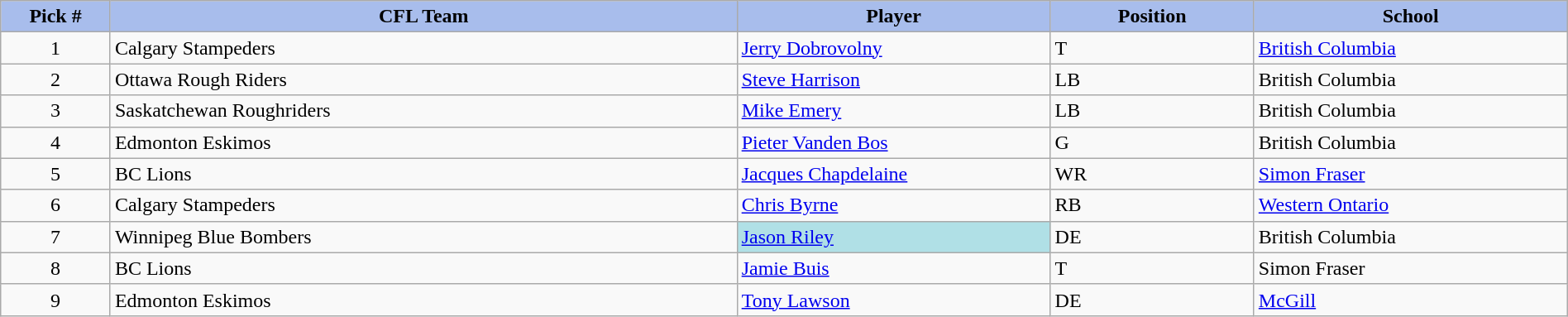<table class="wikitable" style="width: 100%">
<tr>
<th style="background:#a8bdec; width:7%;">Pick #</th>
<th style="width:40%; background:#a8bdec;">CFL Team</th>
<th style="width:20%; background:#a8bdec;">Player</th>
<th style="width:13%; background:#a8bdec;">Position</th>
<th style="width:20%; background:#a8bdec;">School</th>
</tr>
<tr>
<td align=center>1</td>
<td>Calgary Stampeders</td>
<td><a href='#'>Jerry Dobrovolny</a></td>
<td>T</td>
<td><a href='#'>British Columbia</a></td>
</tr>
<tr>
<td align=center>2</td>
<td>Ottawa Rough Riders</td>
<td><a href='#'>Steve Harrison</a></td>
<td>LB</td>
<td>British Columbia</td>
</tr>
<tr>
<td align=center>3</td>
<td>Saskatchewan Roughriders</td>
<td><a href='#'>Mike Emery</a></td>
<td>LB</td>
<td>British Columbia</td>
</tr>
<tr>
<td align=center>4</td>
<td>Edmonton Eskimos</td>
<td><a href='#'>Pieter Vanden Bos</a></td>
<td>G</td>
<td>British Columbia</td>
</tr>
<tr>
<td align=center>5</td>
<td>BC Lions</td>
<td><a href='#'>Jacques Chapdelaine</a></td>
<td>WR</td>
<td><a href='#'>Simon Fraser</a></td>
</tr>
<tr>
<td align=center>6</td>
<td>Calgary Stampeders</td>
<td><a href='#'>Chris Byrne</a></td>
<td>RB</td>
<td><a href='#'>Western Ontario</a></td>
</tr>
<tr>
<td align=center>7</td>
<td>Winnipeg Blue Bombers</td>
<td bgcolor="#B0E0E6"><a href='#'>Jason Riley</a></td>
<td>DE</td>
<td>British Columbia</td>
</tr>
<tr>
<td align=center>8</td>
<td>BC Lions</td>
<td><a href='#'>Jamie Buis</a></td>
<td>T</td>
<td>Simon Fraser</td>
</tr>
<tr>
<td align=center>9</td>
<td>Edmonton Eskimos</td>
<td><a href='#'>Tony Lawson</a></td>
<td>DE</td>
<td><a href='#'>McGill</a></td>
</tr>
</table>
